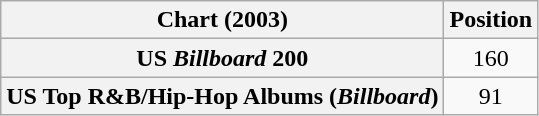<table class="wikitable plainrowheaders" style="text-align:center">
<tr>
<th scope="col">Chart (2003)</th>
<th scope="col">Position</th>
</tr>
<tr>
<th scope="row">US <em>Billboard</em> 200</th>
<td>160</td>
</tr>
<tr>
<th scope="row">US Top R&B/Hip-Hop Albums (<em>Billboard</em>)</th>
<td>91</td>
</tr>
</table>
